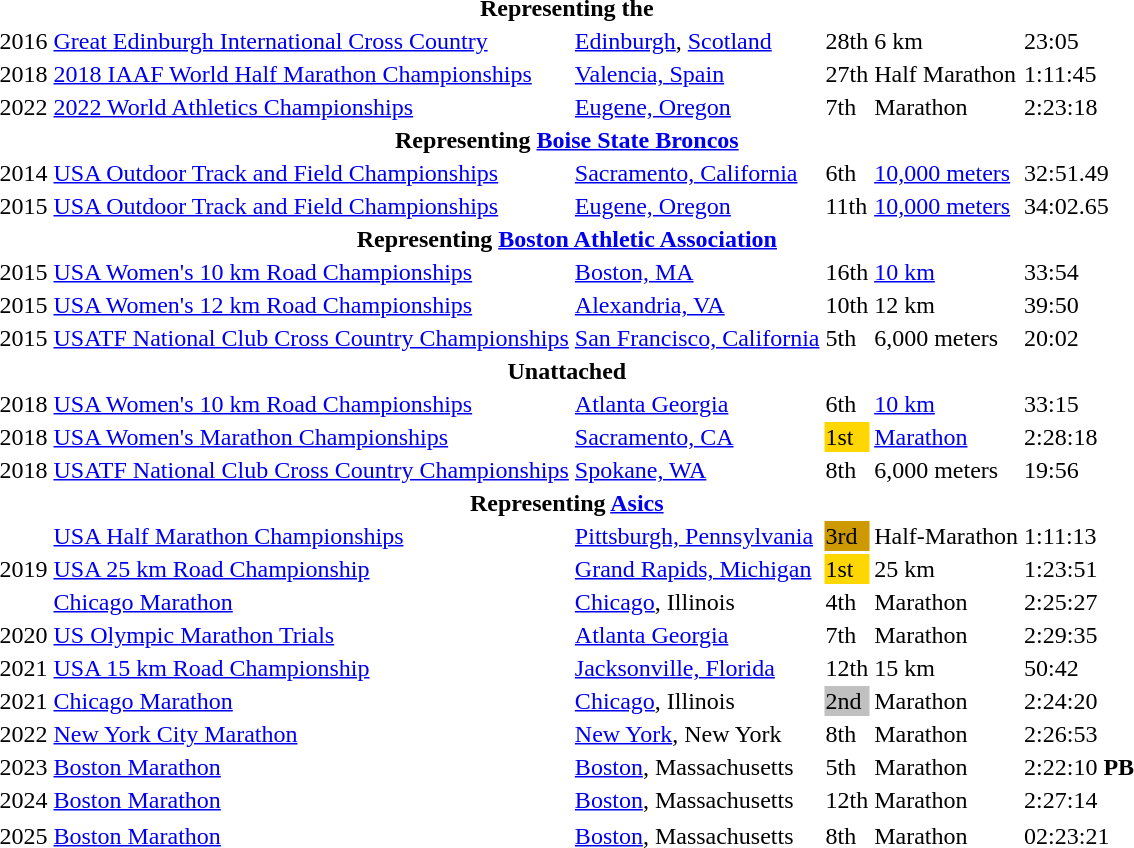<table>
<tr>
<th colspan="6">Representing the </th>
</tr>
<tr>
<td>2016</td>
<td><a href='#'>Great Edinburgh International Cross Country</a></td>
<td><a href='#'>Edinburgh</a>, <a href='#'>Scotland</a></td>
<td>28th</td>
<td>6 km</td>
<td>23:05</td>
</tr>
<tr>
<td>2018</td>
<td><a href='#'>2018 IAAF World Half Marathon Championships</a></td>
<td><a href='#'>Valencia, Spain</a></td>
<td>27th</td>
<td>Half Marathon</td>
<td>1:11:45</td>
</tr>
<tr>
<td>2022</td>
<td><a href='#'>2022 World Athletics Championships</a></td>
<td><a href='#'>Eugene, Oregon</a></td>
<td>7th</td>
<td>Marathon</td>
<td>2:23:18  </td>
</tr>
<tr>
<th colspan="6">Representing <a href='#'>Boise State Broncos</a></th>
</tr>
<tr>
<td>2014</td>
<td><a href='#'>USA Outdoor Track and Field Championships</a></td>
<td><a href='#'>Sacramento, California</a></td>
<td>6th</td>
<td><a href='#'>10,000 meters</a></td>
<td>32:51.49</td>
</tr>
<tr>
<td>2015</td>
<td><a href='#'>USA Outdoor Track and Field Championships</a></td>
<td><a href='#'>Eugene, Oregon</a></td>
<td>11th</td>
<td><a href='#'>10,000 meters</a></td>
<td>34:02.65</td>
</tr>
<tr>
<th colspan="6">Representing <a href='#'>Boston Athletic Association</a></th>
</tr>
<tr>
<td>2015</td>
<td><a href='#'>USA Women's 10 km Road Championships</a></td>
<td><a href='#'>Boston, MA</a></td>
<td>16th</td>
<td><a href='#'>10&nbsp;km</a></td>
<td>33:54</td>
</tr>
<tr>
<td>2015</td>
<td><a href='#'>USA Women's 12 km Road Championships</a></td>
<td><a href='#'>Alexandria, VA</a></td>
<td>10th</td>
<td>12 km</td>
<td>39:50</td>
</tr>
<tr>
<td>2015</td>
<td><a href='#'>USATF National Club Cross Country Championships</a></td>
<td><a href='#'>San Francisco, California</a></td>
<td>5th</td>
<td>6,000 meters</td>
<td>20:02</td>
</tr>
<tr>
<th colspan="6">Unattached</th>
</tr>
<tr>
<td>2018</td>
<td><a href='#'>USA Women's 10 km Road Championships</a></td>
<td><a href='#'>Atlanta Georgia</a></td>
<td>6th</td>
<td><a href='#'>10&nbsp;km</a></td>
<td>33:15</td>
</tr>
<tr>
<td>2018</td>
<td><a href='#'>USA Women's Marathon Championships</a></td>
<td><a href='#'>Sacramento, CA</a></td>
<td bgcolor=gold>1st</td>
<td><a href='#'>Marathon</a></td>
<td>2:28:18</td>
</tr>
<tr>
<td>2018</td>
<td><a href='#'>USATF National Club Cross Country Championships</a></td>
<td><a href='#'>Spokane, WA</a></td>
<td>8th</td>
<td>6,000 meters</td>
<td>19:56</td>
</tr>
<tr>
<th colspan="6">Representing <a href='#'>Asics</a></th>
</tr>
<tr>
<td rowspan=3>2019</td>
<td><a href='#'>USA Half Marathon Championships</a></td>
<td><a href='#'>Pittsburgh, Pennsylvania</a></td>
<td bgcolor=cc9900>3rd</td>
<td>Half-Marathon</td>
<td>1:11:13</td>
</tr>
<tr>
<td><a href='#'>USA 25 km Road Championship</a></td>
<td><a href='#'>Grand Rapids, Michigan</a></td>
<td bgcolor=gold>1st</td>
<td>25 km</td>
<td>1:23:51</td>
</tr>
<tr>
<td><a href='#'>Chicago Marathon</a></td>
<td><a href='#'>Chicago</a>, Illinois</td>
<td>4th</td>
<td>Marathon</td>
<td>2:25:27</td>
</tr>
<tr>
<td>2020</td>
<td><a href='#'>US Olympic Marathon Trials</a></td>
<td><a href='#'>Atlanta Georgia</a></td>
<td>7th</td>
<td>Marathon</td>
<td>2:29:35</td>
</tr>
<tr>
<td>2021</td>
<td><a href='#'>USA 15 km Road Championship</a></td>
<td><a href='#'>Jacksonville, Florida</a></td>
<td>12th</td>
<td>15 km</td>
<td>50:42</td>
</tr>
<tr>
<td>2021</td>
<td><a href='#'>Chicago Marathon</a></td>
<td><a href='#'>Chicago</a>, Illinois</td>
<td bgcolor=silver>2nd</td>
<td>Marathon</td>
<td>2:24:20</td>
</tr>
<tr>
<td>2022</td>
<td><a href='#'>New York City Marathon</a></td>
<td><a href='#'>New York</a>, New York</td>
<td>8th</td>
<td>Marathon</td>
<td>2:26:53</td>
</tr>
<tr>
<td>2023</td>
<td><a href='#'>Boston Marathon</a></td>
<td><a href='#'>Boston</a>, Massachusetts</td>
<td>5th</td>
<td>Marathon</td>
<td>2:22:10 <strong>PB</strong></td>
</tr>
<tr>
<td>2024</td>
<td><a href='#'>Boston Marathon</a></td>
<td><a href='#'>Boston</a>, Massachusetts</td>
<td>12th</td>
<td>Marathon</td>
<td>2:27:14</td>
</tr>
<tr>
</tr>
<tr>
<td>2025</td>
<td><a href='#'>Boston Marathon</a></td>
<td><a href='#'>Boston</a>, Massachusetts</td>
<td>8th</td>
<td>Marathon</td>
<td>02:23:21</td>
</tr>
</table>
